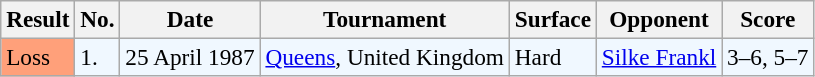<table class="sortable wikitable" style=font-size:97%>
<tr>
<th>Result</th>
<th>No.</th>
<th>Date</th>
<th>Tournament</th>
<th>Surface</th>
<th>Opponent</th>
<th>Score</th>
</tr>
<tr bgcolor="#f0f8ff">
<td style="background:#ffa07a;">Loss</td>
<td>1.</td>
<td>25 April 1987</td>
<td><a href='#'>Queens</a>, United Kingdom</td>
<td>Hard</td>
<td> <a href='#'>Silke Frankl</a></td>
<td>3–6, 5–7</td>
</tr>
</table>
